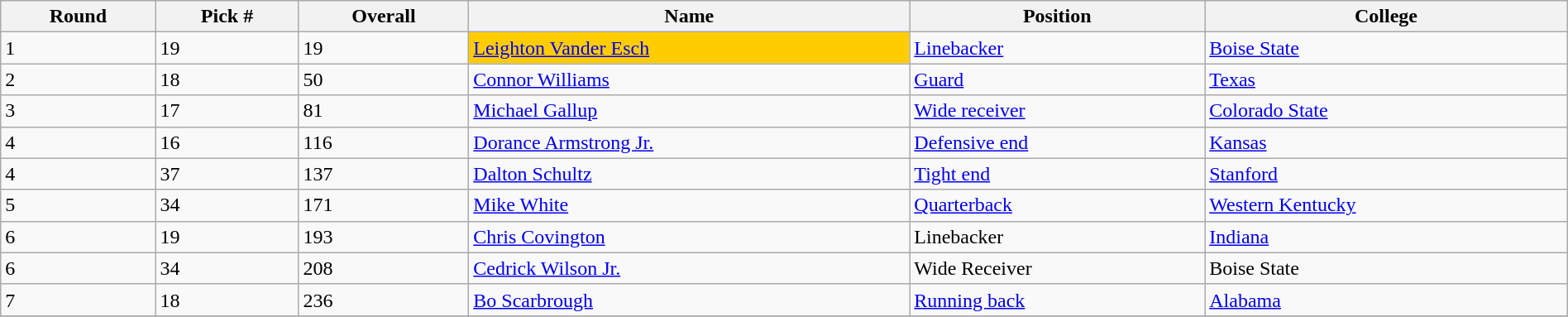<table class="wikitable sortable sortable" style="width: 100%">
<tr>
<th>Round</th>
<th>Pick #</th>
<th>Overall</th>
<th>Name</th>
<th>Position</th>
<th>College</th>
</tr>
<tr>
<td>1</td>
<td>19</td>
<td>19</td>
<td bgcolor=#FFCC00><a href='#'>Leighton Vander Esch</a></td>
<td><a href='#'>Linebacker</a></td>
<td><a href='#'>Boise State</a></td>
</tr>
<tr>
<td>2</td>
<td>18</td>
<td>50</td>
<td><a href='#'>Connor Williams</a></td>
<td><a href='#'>Guard</a></td>
<td><a href='#'>Texas</a></td>
</tr>
<tr>
<td>3</td>
<td>17</td>
<td>81</td>
<td><a href='#'>Michael Gallup</a></td>
<td><a href='#'>Wide receiver</a></td>
<td><a href='#'>Colorado State</a></td>
</tr>
<tr>
<td>4</td>
<td>16</td>
<td>116</td>
<td><a href='#'>Dorance Armstrong Jr.</a></td>
<td><a href='#'>Defensive end</a></td>
<td><a href='#'>Kansas</a></td>
</tr>
<tr>
<td>4</td>
<td>37</td>
<td>137</td>
<td><a href='#'>Dalton Schultz</a></td>
<td><a href='#'>Tight end</a></td>
<td><a href='#'>Stanford</a></td>
</tr>
<tr>
<td>5</td>
<td>34</td>
<td>171</td>
<td><a href='#'>Mike White</a></td>
<td><a href='#'>Quarterback</a></td>
<td><a href='#'>Western Kentucky</a></td>
</tr>
<tr>
<td>6</td>
<td>19</td>
<td>193</td>
<td><a href='#'>Chris Covington</a></td>
<td>Linebacker</td>
<td><a href='#'>Indiana</a></td>
</tr>
<tr>
<td>6</td>
<td>34</td>
<td>208</td>
<td><a href='#'>Cedrick Wilson Jr.</a></td>
<td>Wide Receiver</td>
<td>Boise State</td>
</tr>
<tr>
<td>7</td>
<td>18</td>
<td>236</td>
<td><a href='#'>Bo Scarbrough</a></td>
<td><a href='#'>Running back</a></td>
<td><a href='#'>Alabama</a></td>
</tr>
<tr>
</tr>
</table>
